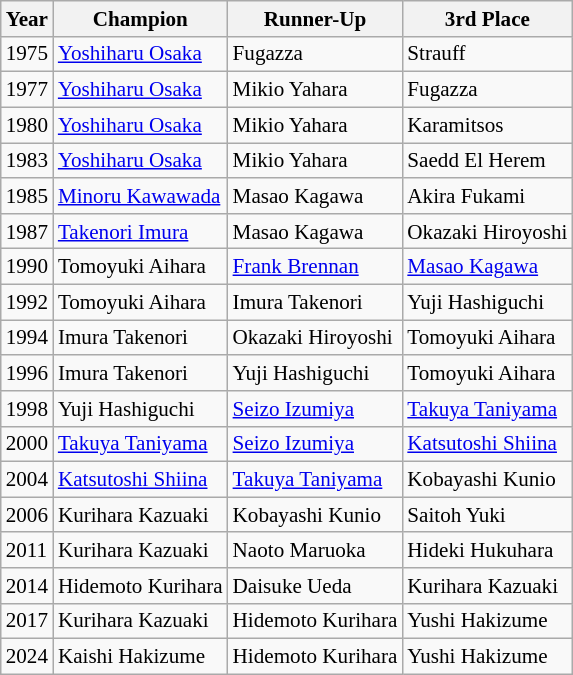<table class="wikitable" style="font-size:88%;">
<tr>
<th>Year</th>
<th>Champion</th>
<th>Runner-Up</th>
<th>3rd Place</th>
</tr>
<tr>
<td>1975</td>
<td> <a href='#'>Yoshiharu Osaka</a></td>
<td> Fugazza</td>
<td> Strauff</td>
</tr>
<tr>
<td>1977</td>
<td> <a href='#'>Yoshiharu Osaka</a></td>
<td> Mikio Yahara</td>
<td> Fugazza</td>
</tr>
<tr>
<td>1980</td>
<td> <a href='#'>Yoshiharu Osaka</a></td>
<td> Mikio Yahara</td>
<td> Karamitsos</td>
</tr>
<tr>
<td>1983</td>
<td> <a href='#'>Yoshiharu Osaka</a></td>
<td> Mikio Yahara</td>
<td> Saedd El Herem</td>
</tr>
<tr>
<td>1985</td>
<td> <a href='#'>Minoru Kawawada</a></td>
<td> Masao Kagawa</td>
<td>Akira Fukami</td>
</tr>
<tr>
<td>1987</td>
<td> <a href='#'>Takenori Imura</a></td>
<td> Masao Kagawa</td>
<td> Okazaki Hiroyoshi</td>
</tr>
<tr>
<td>1990</td>
<td> Tomoyuki Aihara</td>
<td> <a href='#'>Frank Brennan</a></td>
<td> <a href='#'>Masao Kagawa</a></td>
</tr>
<tr>
<td>1992</td>
<td> Tomoyuki Aihara</td>
<td> Imura Takenori</td>
<td> Yuji Hashiguchi</td>
</tr>
<tr>
<td>1994</td>
<td> Imura Takenori</td>
<td> Okazaki Hiroyoshi</td>
<td> Tomoyuki Aihara</td>
</tr>
<tr>
<td>1996</td>
<td> Imura Takenori</td>
<td> Yuji Hashiguchi</td>
<td> Tomoyuki Aihara</td>
</tr>
<tr>
<td>1998</td>
<td> Yuji Hashiguchi</td>
<td> <a href='#'>Seizo Izumiya</a></td>
<td> <a href='#'>Takuya Taniyama</a></td>
</tr>
<tr>
<td>2000</td>
<td> <a href='#'>Takuya Taniyama</a></td>
<td> <a href='#'>Seizo Izumiya</a></td>
<td> <a href='#'>Katsutoshi Shiina</a></td>
</tr>
<tr>
<td>2004</td>
<td> <a href='#'>Katsutoshi Shiina</a></td>
<td> <a href='#'>Takuya Taniyama</a></td>
<td> Kobayashi Kunio</td>
</tr>
<tr>
<td>2006</td>
<td> Kurihara Kazuaki</td>
<td> Kobayashi Kunio</td>
<td> Saitoh Yuki</td>
</tr>
<tr>
<td>2011</td>
<td> Kurihara Kazuaki</td>
<td> Naoto Maruoka</td>
<td> Hideki Hukuhara</td>
</tr>
<tr>
<td>2014</td>
<td> Hidemoto Kurihara</td>
<td> Daisuke Ueda</td>
<td> Kurihara Kazuaki</td>
</tr>
<tr>
<td>2017</td>
<td> Kurihara Kazuaki</td>
<td> Hidemoto Kurihara</td>
<td> Yushi Hakizume</td>
</tr>
<tr>
<td>2024</td>
<td> Kaishi Hakizume</td>
<td> Hidemoto Kurihara</td>
<td> Yushi Hakizume</td>
</tr>
</table>
